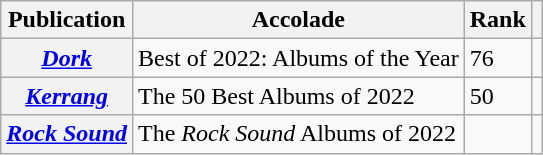<table class="wikitable plainrowheaders">
<tr>
<th>Publication</th>
<th>Accolade</th>
<th>Rank</th>
<th class="unsortable"></th>
</tr>
<tr>
<th scope="row"><em><a href='#'>Dork</a></em></th>
<td>Best of 2022: Albums of the Year</td>
<td>76</td>
<td></td>
</tr>
<tr>
<th scope="row"><em><a href='#'>Kerrang</a></em></th>
<td>The 50 Best Albums of 2022</td>
<td>50</td>
<td></td>
</tr>
<tr>
<th scope="row"><em><a href='#'>Rock Sound</a></em></th>
<td>The <em>Rock Sound</em> Albums of 2022</td>
<td></td>
<td></td>
</tr>
</table>
